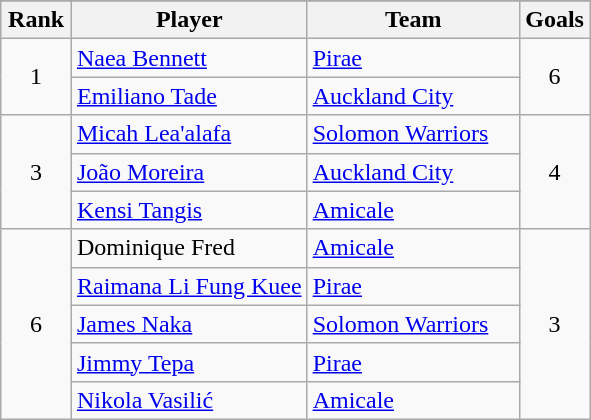<table class="wikitable" style="text-align:center; float:left; margin-right:1em;">
<tr>
</tr>
<tr>
<th style="width:12%;">Rank</th>
<th style="width:40%;">Player</th>
<th style="width:36%;">Team</th>
<th style="width:12%;">Goals</th>
</tr>
<tr>
<td rowspan=2>1</td>
<td align=left> <a href='#'>Naea Bennett</a></td>
<td align=left> <a href='#'>Pirae</a></td>
<td rowspan=2>6</td>
</tr>
<tr>
<td align=left> <a href='#'>Emiliano Tade</a></td>
<td align=left> <a href='#'>Auckland City</a></td>
</tr>
<tr>
<td rowspan=3>3</td>
<td align=left> <a href='#'>Micah Lea'alafa</a></td>
<td align=left> <a href='#'>Solomon Warriors</a></td>
<td rowspan=3>4</td>
</tr>
<tr>
<td align=left> <a href='#'>João Moreira</a></td>
<td align=left> <a href='#'>Auckland City</a></td>
</tr>
<tr>
<td align=left> <a href='#'>Kensi Tangis</a></td>
<td align=left> <a href='#'>Amicale</a></td>
</tr>
<tr>
<td rowspan=5>6</td>
<td align=left> Dominique Fred</td>
<td align=left> <a href='#'>Amicale</a></td>
<td rowspan=5>3</td>
</tr>
<tr>
<td align=left> <a href='#'>Raimana Li Fung Kuee</a></td>
<td align=left> <a href='#'>Pirae</a></td>
</tr>
<tr>
<td align=left> <a href='#'>James Naka</a></td>
<td align=left> <a href='#'>Solomon Warriors</a></td>
</tr>
<tr>
<td align=left> <a href='#'>Jimmy Tepa</a></td>
<td align=left> <a href='#'>Pirae</a></td>
</tr>
<tr>
<td align=left> <a href='#'>Nikola Vasilić</a></td>
<td align=left> <a href='#'>Amicale</a></td>
</tr>
</table>
